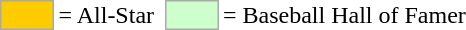<table>
<tr>
<td style="background-color:#FFCC00; border:1px solid #aaaaaa; width:2em;"></td>
<td>= All-Star</td>
<td></td>
<td style="background-color:#CCFFCC; border:1px solid #aaaaaa; width:2em;"></td>
<td>= Baseball Hall of Famer</td>
</tr>
</table>
